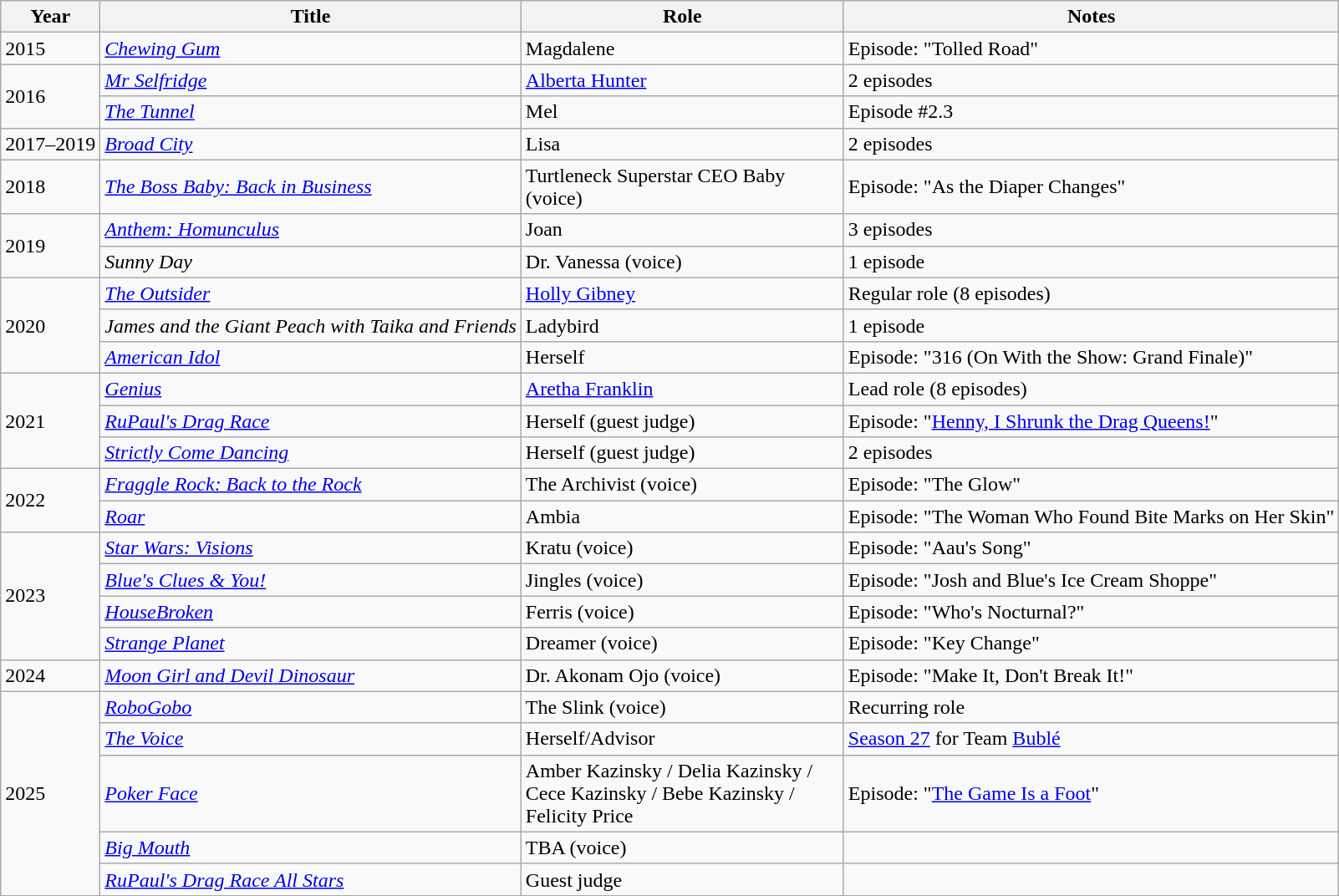<table class="wikitable sortable">
<tr>
<th>Year</th>
<th>Title</th>
<th scope="col" width="250px">Role</th>
<th class="unsortable">Notes</th>
</tr>
<tr>
<td>2015</td>
<td><em><a href='#'>Chewing Gum</a></em></td>
<td>Magdalene</td>
<td>Episode: "Tolled Road"</td>
</tr>
<tr>
<td rowspan=2>2016</td>
<td><em><a href='#'>Mr Selfridge</a></em></td>
<td><a href='#'>Alberta Hunter</a></td>
<td>2 episodes</td>
</tr>
<tr>
<td><em><a href='#'>The Tunnel</a></em></td>
<td>Mel</td>
<td>Episode #2.3</td>
</tr>
<tr>
<td>2017–2019</td>
<td><em><a href='#'>Broad City</a></em></td>
<td>Lisa</td>
<td>2 episodes</td>
</tr>
<tr>
<td>2018</td>
<td><em><a href='#'>The Boss Baby: Back in Business</a></em></td>
<td>Turtleneck Superstar CEO Baby (voice)</td>
<td>Episode: "As the Diaper Changes"</td>
</tr>
<tr>
<td rowspan=2>2019</td>
<td><em><a href='#'>Anthem: Homunculus</a></em></td>
<td>Joan</td>
<td>3 episodes</td>
</tr>
<tr>
<td><em>Sunny Day</em></td>
<td>Dr. Vanessa (voice)</td>
<td>1 episode</td>
</tr>
<tr>
<td rowspan=3>2020</td>
<td><em><a href='#'>The Outsider</a></em></td>
<td><a href='#'>Holly Gibney</a></td>
<td>Regular role (8 episodes)</td>
</tr>
<tr>
<td><em>James and the Giant Peach with Taika and Friends</em></td>
<td>Ladybird</td>
<td>1 episode</td>
</tr>
<tr>
<td><em><a href='#'>American Idol</a></em></td>
<td>Herself</td>
<td>Episode: "316 (On With the Show: Grand Finale)"</td>
</tr>
<tr>
<td rowspan=3>2021</td>
<td><em><a href='#'>Genius</a></em></td>
<td><a href='#'>Aretha Franklin</a></td>
<td>Lead role (8 episodes)</td>
</tr>
<tr>
<td><em><a href='#'>RuPaul's Drag Race</a></em></td>
<td>Herself (guest judge)</td>
<td>Episode: "<a href='#'>Henny, I Shrunk the Drag Queens!</a>"</td>
</tr>
<tr>
<td><em><a href='#'>Strictly Come Dancing</a></em></td>
<td>Herself (guest judge)</td>
<td>2 episodes</td>
</tr>
<tr>
<td rowspan=2>2022</td>
<td><em><a href='#'>Fraggle Rock: Back to the Rock</a></em></td>
<td>The Archivist (voice)</td>
<td>Episode: "The Glow"</td>
</tr>
<tr>
<td><em><a href='#'>Roar</a></em></td>
<td>Ambia</td>
<td>Episode: "The Woman Who Found Bite Marks on Her Skin"</td>
</tr>
<tr>
<td rowspan=4>2023</td>
<td><em><a href='#'>Star Wars: Visions</a></em></td>
<td>Kratu (voice)</td>
<td>Episode: "Aau's Song"</td>
</tr>
<tr>
<td><em><a href='#'>Blue's Clues & You!</a></em></td>
<td>Jingles (voice)</td>
<td>Episode: "Josh and Blue's Ice Cream Shoppe"</td>
</tr>
<tr>
<td><em><a href='#'>HouseBroken</a></em></td>
<td>Ferris (voice)</td>
<td>Episode: "Who's Nocturnal?"</td>
</tr>
<tr>
<td><em><a href='#'>Strange Planet</a></em></td>
<td>Dreamer (voice)</td>
<td>Episode: "Key Change"</td>
</tr>
<tr>
<td>2024</td>
<td><em><a href='#'>Moon Girl and Devil Dinosaur</a></em></td>
<td>Dr. Akonam Ojo (voice)</td>
<td>Episode: "Make It, Don't Break It!"</td>
</tr>
<tr>
<td rowspan="5">2025</td>
<td><em><a href='#'>RoboGobo</a></em></td>
<td>The Slink (voice)</td>
<td>Recurring role</td>
</tr>
<tr>
<td><em><a href='#'>The Voice</a></em></td>
<td>Herself/Advisor</td>
<td><a href='#'>Season 27</a> for Team <a href='#'>Bublé</a></td>
</tr>
<tr>
<td><em><a href='#'>Poker Face</a></em></td>
<td>Amber Kazinsky / Delia Kazinsky / Cece Kazinsky / Bebe Kazinsky / Felicity Price</td>
<td>Episode: "<a href='#'>The Game Is a Foot</a>"</td>
</tr>
<tr>
<td><em><a href='#'>Big Mouth</a></em></td>
<td>TBA (voice)</td>
<td></td>
</tr>
<tr>
<td><em><a href='#'>RuPaul's Drag Race All Stars</a></em></td>
<td>Guest judge</td>
<td></td>
</tr>
<tr>
</tr>
</table>
